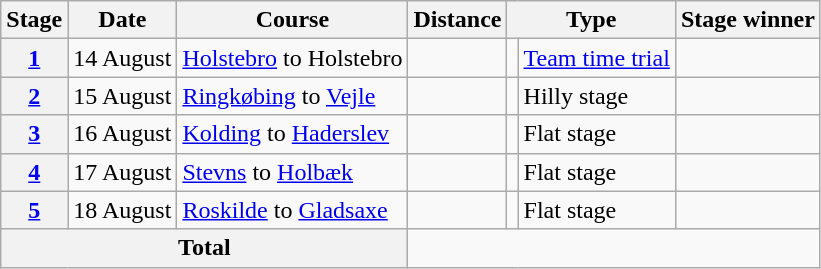<table class="wikitable">
<tr>
<th scope="col">Stage</th>
<th scope="col">Date</th>
<th scope="col">Course</th>
<th scope="col">Distance</th>
<th colspan="2" scope="col">Type</th>
<th scope="col">Stage winner</th>
</tr>
<tr>
<th scope="row" style="text-align:center;"><a href='#'>1</a></th>
<td style="text-align:center;">14 August</td>
<td><a href='#'>Holstebro</a> to Holstebro</td>
<td style="text-align:center;"></td>
<td></td>
<td><a href='#'>Team time trial</a></td>
<td> </td>
</tr>
<tr>
<th scope="row" style="text-align:center;"><a href='#'>2</a></th>
<td style="text-align:center;">15 August</td>
<td><a href='#'>Ringkøbing</a> to <a href='#'>Vejle</a></td>
<td style="text-align:center;"></td>
<td></td>
<td>Hilly stage</td>
<td></td>
</tr>
<tr>
<th scope="row" style="text-align:center;"><a href='#'>3</a></th>
<td style="text-align:center;">16 August</td>
<td><a href='#'>Kolding</a> to <a href='#'>Haderslev</a></td>
<td style="text-align:center;"></td>
<td></td>
<td>Flat stage</td>
<td></td>
</tr>
<tr>
<th scope="row" style="text-align:center;"><a href='#'>4</a></th>
<td style="text-align:center;">17 August</td>
<td><a href='#'>Stevns</a> to <a href='#'>Holbæk</a></td>
<td style="text-align:center;"></td>
<td></td>
<td>Flat stage</td>
<td></td>
</tr>
<tr>
<th scope="row" style="text-align:center;"><a href='#'>5</a></th>
<td style="text-align:center;">18 August</td>
<td><a href='#'>Roskilde</a> to <a href='#'>Gladsaxe</a></td>
<td style="text-align:center;"></td>
<td></td>
<td>Flat stage</td>
<td></td>
</tr>
<tr>
<th colspan="3">Total</th>
<td colspan="4" style="text-align:center;"></td>
</tr>
</table>
